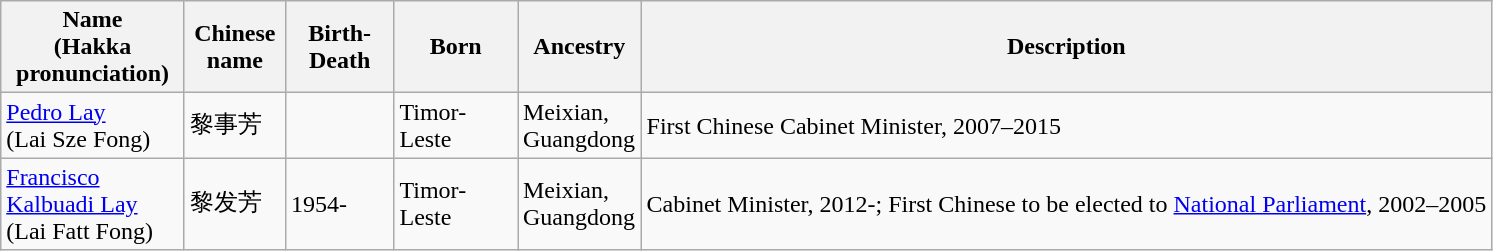<table class="wikitable">
<tr>
<th width="115">Name<br>(Hakka pronunciation)</th>
<th width="60">Chinese name</th>
<th width="65">Birth-Death</th>
<th width="75">Born</th>
<th width="75">Ancestry</th>
<th>Description</th>
</tr>
<tr>
<td><a href='#'>Pedro Lay</a> <br>(Lai Sze Fong)</td>
<td>黎事芳</td>
<td></td>
<td>Timor-Leste</td>
<td>Meixian, Guangdong</td>
<td>First Chinese Cabinet Minister, 2007–2015</td>
</tr>
<tr>
<td><a href='#'>Francisco Kalbuadi Lay</a> <br>(Lai Fatt Fong)</td>
<td>黎发芳</td>
<td>1954-</td>
<td>Timor-Leste</td>
<td>Meixian, Guangdong</td>
<td>Cabinet Minister, 2012-; First Chinese to be elected to <a href='#'>National Parliament</a>, 2002–2005</td>
</tr>
</table>
